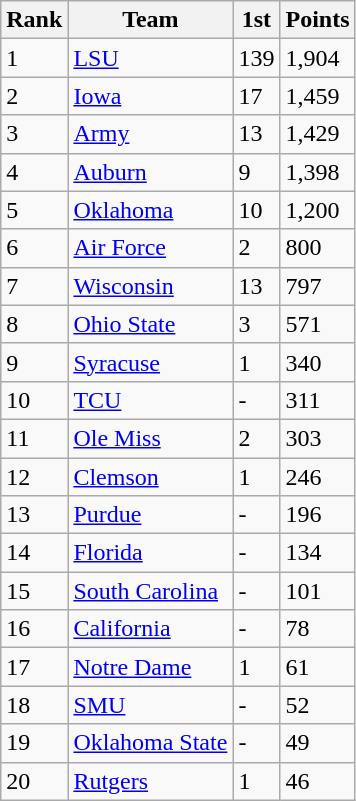<table class="wikitable">
<tr>
<th>Rank</th>
<th>Team</th>
<th>1st</th>
<th>Points</th>
</tr>
<tr>
<td>1</td>
<td><a href='#'>LSU</a></td>
<td>139</td>
<td>1,904</td>
</tr>
<tr>
<td>2</td>
<td><a href='#'>Iowa</a></td>
<td>17</td>
<td>1,459</td>
</tr>
<tr>
<td>3</td>
<td><a href='#'>Army</a></td>
<td>13</td>
<td>1,429</td>
</tr>
<tr>
<td>4</td>
<td><a href='#'>Auburn</a></td>
<td>9</td>
<td>1,398</td>
</tr>
<tr>
<td>5</td>
<td><a href='#'>Oklahoma</a></td>
<td>10</td>
<td>1,200</td>
</tr>
<tr>
<td>6</td>
<td><a href='#'>Air Force</a></td>
<td>2</td>
<td>800</td>
</tr>
<tr>
<td>7</td>
<td><a href='#'>Wisconsin</a></td>
<td>13</td>
<td>797</td>
</tr>
<tr>
<td>8</td>
<td><a href='#'>Ohio State</a></td>
<td>3</td>
<td>571</td>
</tr>
<tr>
<td>9</td>
<td><a href='#'>Syracuse</a></td>
<td>1</td>
<td>340</td>
</tr>
<tr>
<td>10</td>
<td><a href='#'>TCU</a></td>
<td>-</td>
<td>311</td>
</tr>
<tr>
<td>11</td>
<td><a href='#'>Ole Miss</a></td>
<td>2</td>
<td>303</td>
</tr>
<tr>
<td>12</td>
<td><a href='#'>Clemson</a></td>
<td>1</td>
<td>246</td>
</tr>
<tr>
<td>13</td>
<td><a href='#'>Purdue</a></td>
<td>-</td>
<td>196</td>
</tr>
<tr>
<td>14</td>
<td><a href='#'>Florida</a></td>
<td>-</td>
<td>134</td>
</tr>
<tr>
<td>15</td>
<td><a href='#'>South Carolina</a></td>
<td>-</td>
<td>101</td>
</tr>
<tr>
<td>16</td>
<td><a href='#'>California</a></td>
<td>-</td>
<td>78</td>
</tr>
<tr>
<td>17</td>
<td><a href='#'>Notre Dame</a></td>
<td>1</td>
<td>61</td>
</tr>
<tr>
<td>18</td>
<td><a href='#'>SMU</a></td>
<td>-</td>
<td>52</td>
</tr>
<tr>
<td>19</td>
<td><a href='#'>Oklahoma State</a></td>
<td>-</td>
<td>49</td>
</tr>
<tr>
<td>20</td>
<td><a href='#'>Rutgers</a></td>
<td>1</td>
<td>46</td>
</tr>
</table>
